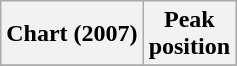<table class="wikitable plainrowheaders">
<tr>
<th scope="col">Chart (2007)</th>
<th scope="col">Peak<br>position</th>
</tr>
<tr>
</tr>
</table>
